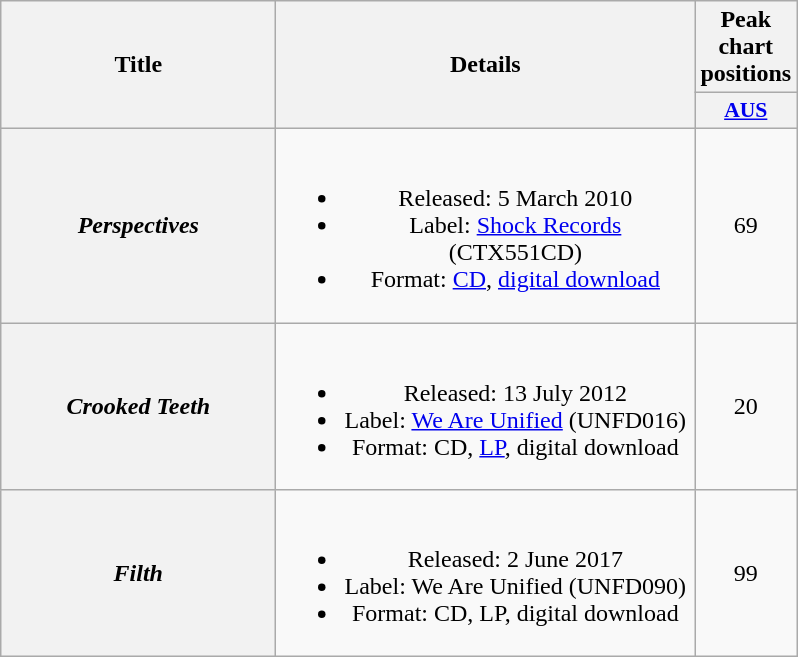<table class="wikitable plainrowheaders" style="text-align:center;" border="1">
<tr>
<th scope="col" rowspan="2" style="width:11em;">Title</th>
<th scope="col" rowspan="2" style="width:17em;">Details</th>
<th scope="col" colspan="1">Peak chart positions</th>
</tr>
<tr>
<th scope="col" style="width:3em;font-size:90%;"><a href='#'>AUS</a><br></th>
</tr>
<tr>
<th scope="row"><em>Perspectives</em></th>
<td><br><ul><li>Released: 5 March 2010</li><li>Label: <a href='#'>Shock Records</a> (CTX551CD)</li><li>Format: <a href='#'>CD</a>, <a href='#'>digital download</a></li></ul></td>
<td>69</td>
</tr>
<tr>
<th scope="row"><em>Crooked Teeth</em></th>
<td><br><ul><li>Released: 13 July 2012</li><li>Label: <a href='#'>We Are Unified</a> (UNFD016)</li><li>Format: CD, <a href='#'>LP</a>, digital download</li></ul></td>
<td>20</td>
</tr>
<tr>
<th scope="row"><em>Filth</em></th>
<td><br><ul><li>Released: 2 June 2017</li><li>Label: We Are Unified	(UNFD090)</li><li>Format: CD, LP, digital download</li></ul></td>
<td>99</td>
</tr>
</table>
